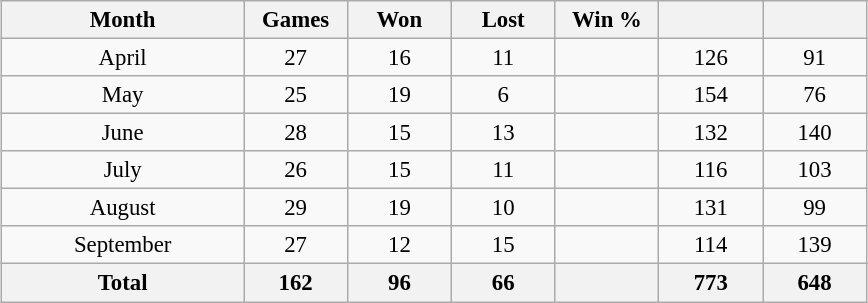<table class="wikitable" style="margin:1em auto; font-size:95%; text-align:center; width:38em;">
<tr>
<th width="28%">Month</th>
<th width="12%">Games</th>
<th width="12%">Won</th>
<th width="12%">Lost</th>
<th width="12%">Win %</th>
<th width="12%"></th>
<th width="12%"></th>
</tr>
<tr>
<td>April</td>
<td>27</td>
<td>16</td>
<td>11</td>
<td></td>
<td>126</td>
<td>91</td>
</tr>
<tr>
<td>May</td>
<td>25</td>
<td>19</td>
<td>6</td>
<td></td>
<td>154</td>
<td>76</td>
</tr>
<tr>
<td>June</td>
<td>28</td>
<td>15</td>
<td>13</td>
<td></td>
<td>132</td>
<td>140</td>
</tr>
<tr>
<td>July</td>
<td>26</td>
<td>15</td>
<td>11</td>
<td></td>
<td>116</td>
<td>103</td>
</tr>
<tr>
<td>August</td>
<td>29</td>
<td>19</td>
<td>10</td>
<td></td>
<td>131</td>
<td>99</td>
</tr>
<tr>
<td>September</td>
<td>27</td>
<td>12</td>
<td>15</td>
<td></td>
<td>114</td>
<td>139</td>
</tr>
<tr>
<th>Total</th>
<th>162</th>
<th>96</th>
<th>66</th>
<th></th>
<th>773</th>
<th>648</th>
</tr>
</table>
